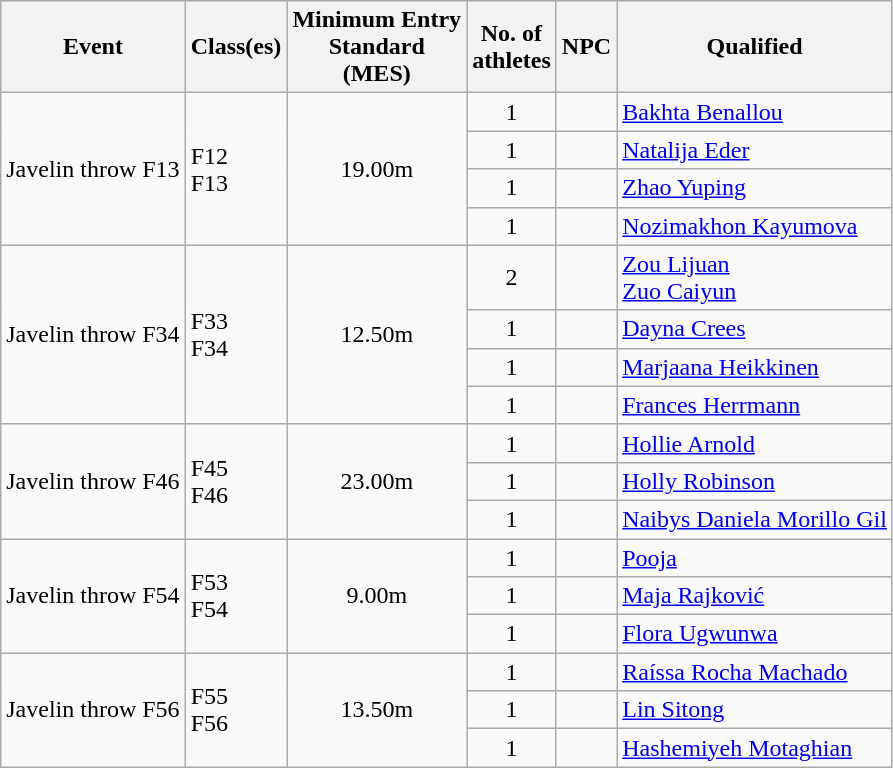<table class="wikitable">
<tr>
<th>Event</th>
<th>Class(es)</th>
<th>Minimum Entry<br>Standard<br>(MES)</th>
<th>No. of<br>athletes</th>
<th>NPC</th>
<th>Qualified</th>
</tr>
<tr>
<td rowspan=4>Javelin throw F13</td>
<td rowspan=4>F12<br>F13</td>
<td rowspan=4 align=center>19.00m</td>
<td align=center>1</td>
<td></td>
<td><a href='#'>Bakhta Benallou</a></td>
</tr>
<tr>
<td align=center>1</td>
<td></td>
<td><a href='#'>Natalija Eder</a></td>
</tr>
<tr>
<td align=center>1</td>
<td></td>
<td><a href='#'>Zhao Yuping</a></td>
</tr>
<tr>
<td align=center>1</td>
<td></td>
<td><a href='#'>Nozimakhon Kayumova</a></td>
</tr>
<tr>
<td rowspan=4>Javelin throw F34</td>
<td rowspan=4>F33<br>F34</td>
<td rowspan=4 align=center>12.50m</td>
<td align=center>2</td>
<td></td>
<td><a href='#'>Zou Lijuan</a><br><a href='#'>Zuo Caiyun</a></td>
</tr>
<tr>
<td align=center>1</td>
<td></td>
<td><a href='#'>Dayna Crees</a></td>
</tr>
<tr>
<td align=center>1</td>
<td></td>
<td><a href='#'>Marjaana Heikkinen</a></td>
</tr>
<tr>
<td align=center>1</td>
<td></td>
<td><a href='#'>Frances Herrmann</a></td>
</tr>
<tr>
<td rowspan=3>Javelin throw F46</td>
<td rowspan=3>F45<br>F46</td>
<td rowspan=3 align=center>23.00m</td>
<td align=center>1</td>
<td></td>
<td><a href='#'>Hollie Arnold</a></td>
</tr>
<tr>
<td align=center>1</td>
<td></td>
<td><a href='#'>Holly Robinson</a></td>
</tr>
<tr>
<td align=center>1</td>
<td></td>
<td><a href='#'>Naibys Daniela Morillo Gil</a></td>
</tr>
<tr>
<td rowspan=3>Javelin throw F54</td>
<td rowspan=3>F53<br>F54</td>
<td rowspan=3 align=center>9.00m</td>
<td align=center>1</td>
<td></td>
<td><a href='#'>Pooja</a></td>
</tr>
<tr>
<td align=center>1</td>
<td></td>
<td><a href='#'>Maja Rajković</a></td>
</tr>
<tr>
<td align=center>1</td>
<td></td>
<td><a href='#'>Flora Ugwunwa</a></td>
</tr>
<tr>
<td rowspan=3>Javelin throw F56</td>
<td rowspan=3>F55<br>F56</td>
<td rowspan=3 align=center>13.50m</td>
<td align=center>1</td>
<td></td>
<td><a href='#'>Raíssa Rocha Machado</a></td>
</tr>
<tr>
<td align=center>1</td>
<td></td>
<td><a href='#'>Lin Sitong</a></td>
</tr>
<tr>
<td align=center>1</td>
<td></td>
<td><a href='#'>Hashemiyeh Motaghian</a></td>
</tr>
</table>
